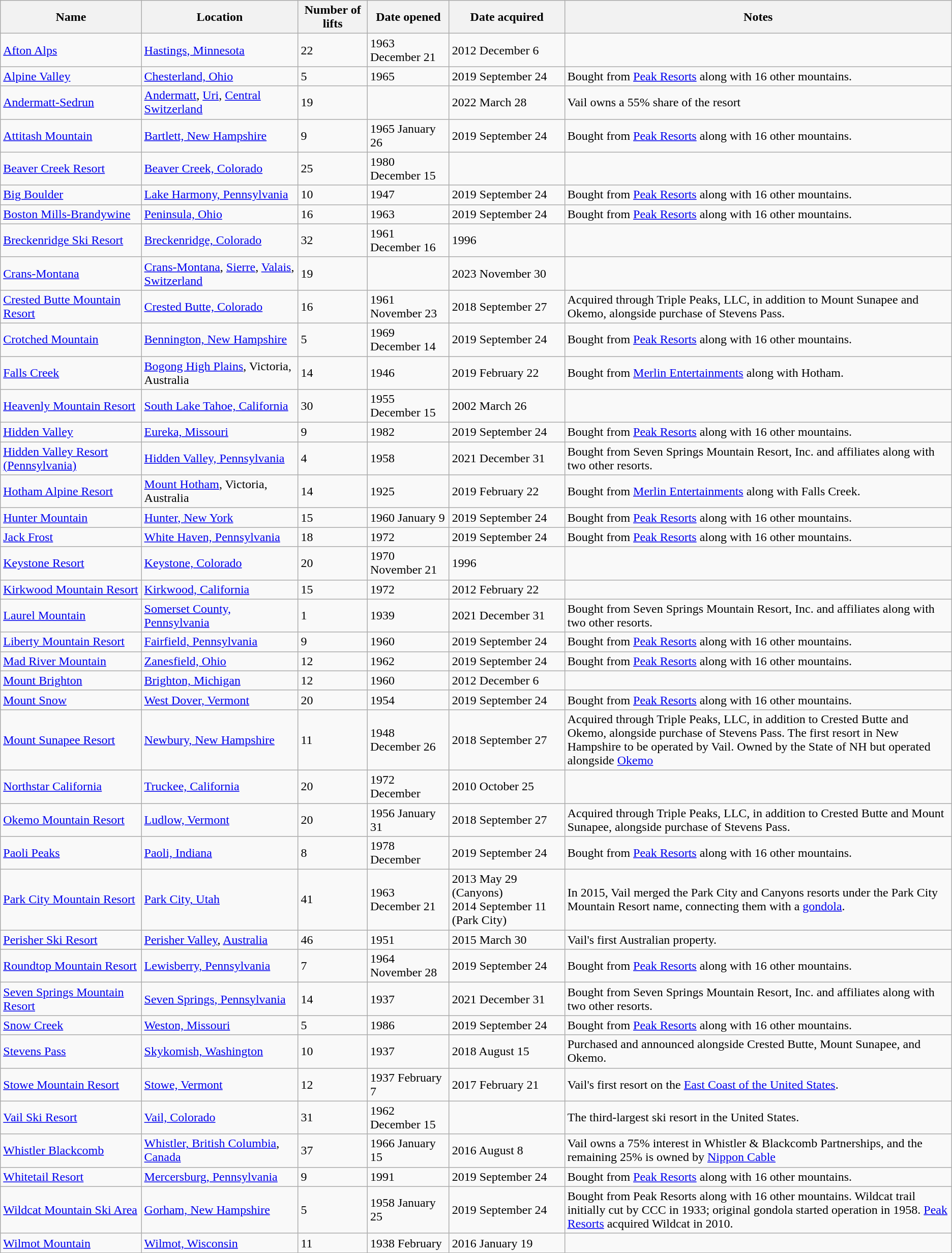<table class="wikitable sortable">
<tr>
<th>Name</th>
<th>Location</th>
<th>Number of lifts</th>
<th>Date opened</th>
<th>Date acquired</th>
<th style="width: 500px;">Notes</th>
</tr>
<tr>
<td><a href='#'>Afton Alps</a></td>
<td> <a href='#'>Hastings, Minnesota</a></td>
<td>22</td>
<td>1963 December 21</td>
<td>2012 December 6</td>
<td></td>
</tr>
<tr>
<td><a href='#'>Alpine Valley</a></td>
<td> <a href='#'>Chesterland, Ohio</a></td>
<td>5</td>
<td>1965</td>
<td>2019 September 24</td>
<td>Bought from <a href='#'>Peak Resorts</a> along with 16 other mountains.</td>
</tr>
<tr>
<td><a href='#'>Andermatt-Sedrun</a></td>
<td> <a href='#'>Andermatt</a>, <a href='#'>Uri</a>, <a href='#'>Central Switzerland</a></td>
<td>19</td>
<td></td>
<td>2022 March 28</td>
<td>Vail owns a 55% share of the resort </td>
</tr>
<tr>
<td><a href='#'>Attitash Mountain</a></td>
<td> <a href='#'>Bartlett, New Hampshire</a></td>
<td>9</td>
<td>1965 January 26</td>
<td>2019 September 24</td>
<td>Bought from <a href='#'>Peak Resorts</a> along with 16 other mountains.</td>
</tr>
<tr>
<td><a href='#'>Beaver Creek Resort</a></td>
<td> <a href='#'>Beaver Creek, Colorado</a></td>
<td>25</td>
<td>1980 December 15</td>
<td></td>
<td></td>
</tr>
<tr>
<td><a href='#'>Big Boulder</a></td>
<td> <a href='#'>Lake Harmony, Pennsylvania</a></td>
<td>10</td>
<td>1947</td>
<td>2019 September 24</td>
<td>Bought from <a href='#'>Peak Resorts</a> along with 16 other mountains.</td>
</tr>
<tr>
<td><a href='#'>Boston Mills-Brandywine</a></td>
<td> <a href='#'>Peninsula, Ohio</a></td>
<td>16</td>
<td>1963</td>
<td>2019 September 24</td>
<td>Bought from <a href='#'>Peak Resorts</a> along with 16 other mountains.</td>
</tr>
<tr>
<td><a href='#'>Breckenridge Ski Resort</a></td>
<td> <a href='#'>Breckenridge, Colorado</a></td>
<td>32</td>
<td>1961 December 16</td>
<td>1996</td>
<td></td>
</tr>
<tr>
<td><a href='#'>Crans-Montana</a></td>
<td> <a href='#'>Crans-Montana</a>, <a href='#'>Sierre</a>, <a href='#'>Valais</a>, <a href='#'>Switzerland</a></td>
<td>19</td>
<td></td>
<td>2023 November 30 </td>
<td></td>
</tr>
<tr>
<td><a href='#'>Crested Butte Mountain Resort</a></td>
<td> <a href='#'>Crested Butte, Colorado</a></td>
<td>16</td>
<td>1961 November 23</td>
<td>2018 September 27</td>
<td>Acquired through Triple Peaks, LLC, in addition to Mount Sunapee and Okemo, alongside purchase of Stevens Pass.</td>
</tr>
<tr>
<td><a href='#'>Crotched Mountain</a></td>
<td> <a href='#'>Bennington, New Hampshire</a></td>
<td>5</td>
<td>1969 December 14</td>
<td>2019 September 24</td>
<td>Bought from <a href='#'>Peak Resorts</a> along with 16 other mountains.</td>
</tr>
<tr>
<td><a href='#'>Falls Creek</a></td>
<td> <a href='#'>Bogong High Plains</a>, Victoria, Australia</td>
<td>14</td>
<td>1946</td>
<td>2019 February 22</td>
<td>Bought from <a href='#'>Merlin Entertainments</a> along with Hotham.</td>
</tr>
<tr>
<td><a href='#'>Heavenly Mountain Resort</a></td>
<td> <a href='#'>South Lake Tahoe, California</a></td>
<td>30</td>
<td>1955 December 15</td>
<td>2002 March 26</td>
<td></td>
</tr>
<tr>
<td><a href='#'>Hidden Valley</a></td>
<td> <a href='#'>Eureka, Missouri</a></td>
<td>9</td>
<td>1982</td>
<td>2019 September 24</td>
<td>Bought from <a href='#'>Peak Resorts</a> along with 16 other mountains.</td>
</tr>
<tr>
<td><a href='#'>Hidden Valley Resort (Pennsylvania)</a></td>
<td> <a href='#'>Hidden Valley, Pennsylvania</a></td>
<td>4</td>
<td>1958</td>
<td>2021 December 31</td>
<td>Bought from Seven Springs Mountain Resort, Inc. and affiliates along with two other resorts.</td>
</tr>
<tr>
<td><a href='#'>Hotham Alpine Resort</a></td>
<td> <a href='#'>Mount Hotham</a>, Victoria, Australia</td>
<td>14</td>
<td>1925</td>
<td>2019 February 22</td>
<td>Bought from <a href='#'>Merlin Entertainments</a> along with Falls Creek.</td>
</tr>
<tr>
<td><a href='#'>Hunter Mountain</a></td>
<td> <a href='#'>Hunter, New York</a></td>
<td>15</td>
<td>1960 January 9</td>
<td>2019 September 24</td>
<td>Bought from <a href='#'>Peak Resorts</a> along with 16 other mountains.</td>
</tr>
<tr>
<td><a href='#'>Jack Frost</a></td>
<td> <a href='#'>White Haven, Pennsylvania</a></td>
<td>18</td>
<td>1972</td>
<td>2019 September 24</td>
<td>Bought from <a href='#'>Peak Resorts</a> along with 16 other mountains.</td>
</tr>
<tr>
<td><a href='#'>Keystone Resort</a></td>
<td> <a href='#'>Keystone, Colorado</a></td>
<td>20</td>
<td>1970 November 21</td>
<td>1996</td>
<td></td>
</tr>
<tr>
<td><a href='#'>Kirkwood Mountain Resort</a></td>
<td> <a href='#'>Kirkwood, California</a></td>
<td>15</td>
<td>1972</td>
<td>2012 February 22</td>
<td></td>
</tr>
<tr>
<td><a href='#'>Laurel Mountain</a></td>
<td> <a href='#'>Somerset County, Pennsylvania</a></td>
<td>1</td>
<td>1939</td>
<td>2021 December 31</td>
<td>Bought from Seven Springs Mountain Resort, Inc. and affiliates along with two other resorts.</td>
</tr>
<tr>
<td><a href='#'>Liberty Mountain Resort</a></td>
<td> <a href='#'>Fairfield, Pennsylvania</a></td>
<td>9</td>
<td>1960</td>
<td>2019 September 24</td>
<td>Bought from <a href='#'>Peak Resorts</a> along with 16 other mountains.</td>
</tr>
<tr>
<td><a href='#'>Mad River Mountain</a></td>
<td> <a href='#'>Zanesfield, Ohio</a></td>
<td>12</td>
<td>1962</td>
<td>2019 September 24</td>
<td>Bought from <a href='#'>Peak Resorts</a> along with 16 other mountains.</td>
</tr>
<tr>
<td><a href='#'>Mount Brighton</a></td>
<td> <a href='#'>Brighton, Michigan</a></td>
<td>12</td>
<td>1960</td>
<td>2012 December 6</td>
<td></td>
</tr>
<tr>
<td><a href='#'>Mount Snow</a></td>
<td> <a href='#'>West Dover, Vermont</a></td>
<td>20</td>
<td>1954</td>
<td>2019 September 24</td>
<td>Bought from <a href='#'>Peak Resorts</a> along with 16 other mountains.</td>
</tr>
<tr>
<td><a href='#'>Mount Sunapee Resort</a></td>
<td> <a href='#'>Newbury, New Hampshire</a></td>
<td>11</td>
<td>1948 December 26</td>
<td>2018 September 27</td>
<td>Acquired through Triple Peaks, LLC, in addition to Crested Butte and Okemo, alongside purchase of Stevens Pass. The first resort in New Hampshire to be operated by Vail. Owned by the State of NH but operated alongside <a href='#'>Okemo</a></td>
</tr>
<tr>
<td><a href='#'>Northstar California</a></td>
<td> <a href='#'>Truckee, California</a></td>
<td>20</td>
<td>1972 December</td>
<td>2010 October 25</td>
<td></td>
</tr>
<tr>
<td><a href='#'>Okemo Mountain Resort</a></td>
<td> <a href='#'>Ludlow, Vermont</a></td>
<td>20</td>
<td>1956 January 31</td>
<td>2018 September 27</td>
<td>Acquired through Triple Peaks, LLC, in addition to Crested Butte and Mount Sunapee, alongside purchase of Stevens Pass.</td>
</tr>
<tr>
<td><a href='#'>Paoli Peaks</a></td>
<td> <a href='#'>Paoli, Indiana</a></td>
<td>8</td>
<td>1978 December</td>
<td>2019 September 24</td>
<td>Bought from <a href='#'>Peak Resorts</a> along with 16 other mountains.</td>
</tr>
<tr>
<td><a href='#'>Park City Mountain Resort</a></td>
<td> <a href='#'>Park City, Utah</a></td>
<td>41</td>
<td>1963 December 21</td>
<td>2013 May 29 (Canyons)<br>2014 September 11 (Park City)</td>
<td>In 2015, Vail merged the Park City and Canyons resorts under the Park City Mountain Resort name, connecting them with a <a href='#'>gondola</a>.</td>
</tr>
<tr>
<td><a href='#'>Perisher Ski Resort</a></td>
<td> <a href='#'>Perisher Valley</a>, <a href='#'>Australia</a></td>
<td>46</td>
<td>1951</td>
<td>2015 March 30</td>
<td>Vail's first Australian property.</td>
</tr>
<tr>
<td><a href='#'>Roundtop Mountain Resort</a></td>
<td> <a href='#'>Lewisberry, Pennsylvania</a></td>
<td>7</td>
<td>1964 November 28</td>
<td>2019 September 24</td>
<td>Bought from <a href='#'>Peak Resorts</a> along with 16 other mountains.</td>
</tr>
<tr>
<td><a href='#'>Seven Springs Mountain Resort</a></td>
<td> <a href='#'>Seven Springs, Pennsylvania</a></td>
<td>14</td>
<td>1937</td>
<td>2021 December 31</td>
<td>Bought from Seven Springs Mountain Resort, Inc. and affiliates along with two other resorts.</td>
</tr>
<tr>
<td><a href='#'>Snow Creek</a></td>
<td> <a href='#'>Weston, Missouri</a></td>
<td>5</td>
<td>1986</td>
<td>2019 September 24</td>
<td>Bought from <a href='#'>Peak Resorts</a> along with 16 other mountains.</td>
</tr>
<tr>
<td><a href='#'>Stevens Pass</a></td>
<td> <a href='#'>Skykomish, Washington</a></td>
<td>10</td>
<td>1937</td>
<td>2018 August 15</td>
<td>Purchased and announced alongside Crested Butte, Mount Sunapee, and Okemo.</td>
</tr>
<tr>
<td><a href='#'>Stowe Mountain Resort</a></td>
<td> <a href='#'>Stowe, Vermont</a></td>
<td>12</td>
<td>1937 February 7</td>
<td>2017 February 21</td>
<td>Vail's first resort on the <a href='#'>East Coast of the United States</a>.</td>
</tr>
<tr>
<td><a href='#'>Vail Ski Resort</a></td>
<td> <a href='#'>Vail, Colorado</a></td>
<td>31</td>
<td>1962 December 15</td>
<td></td>
<td>The third-largest ski resort in the United States.</td>
</tr>
<tr>
<td><a href='#'>Whistler Blackcomb</a></td>
<td> <a href='#'>Whistler, British Columbia</a>, <a href='#'>Canada</a></td>
<td>37</td>
<td>1966 January 15</td>
<td>2016 August 8</td>
<td>Vail owns a 75% interest in Whistler & Blackcomb Partnerships, and the remaining 25% is owned by <a href='#'>Nippon Cable</a></td>
</tr>
<tr>
<td><a href='#'>Whitetail Resort</a></td>
<td> <a href='#'>Mercersburg, Pennsylvania</a></td>
<td>9</td>
<td>1991</td>
<td>2019 September 24</td>
<td>Bought from <a href='#'>Peak Resorts</a> along with 16 other mountains.</td>
</tr>
<tr>
<td><a href='#'>Wildcat Mountain Ski Area</a></td>
<td> <a href='#'>Gorham, New Hampshire</a></td>
<td>5</td>
<td>1958 January 25</td>
<td>2019 September 24</td>
<td>Bought from Peak Resorts along with 16 other mountains. Wildcat trail initially cut by CCC in 1933; original gondola started operation in 1958. <a href='#'>Peak Resorts</a> acquired Wildcat in 2010.</td>
</tr>
<tr>
<td><a href='#'>Wilmot Mountain</a></td>
<td> <a href='#'>Wilmot, Wisconsin</a></td>
<td>11</td>
<td>1938 February</td>
<td>2016 January 19</td>
<td></td>
</tr>
</table>
